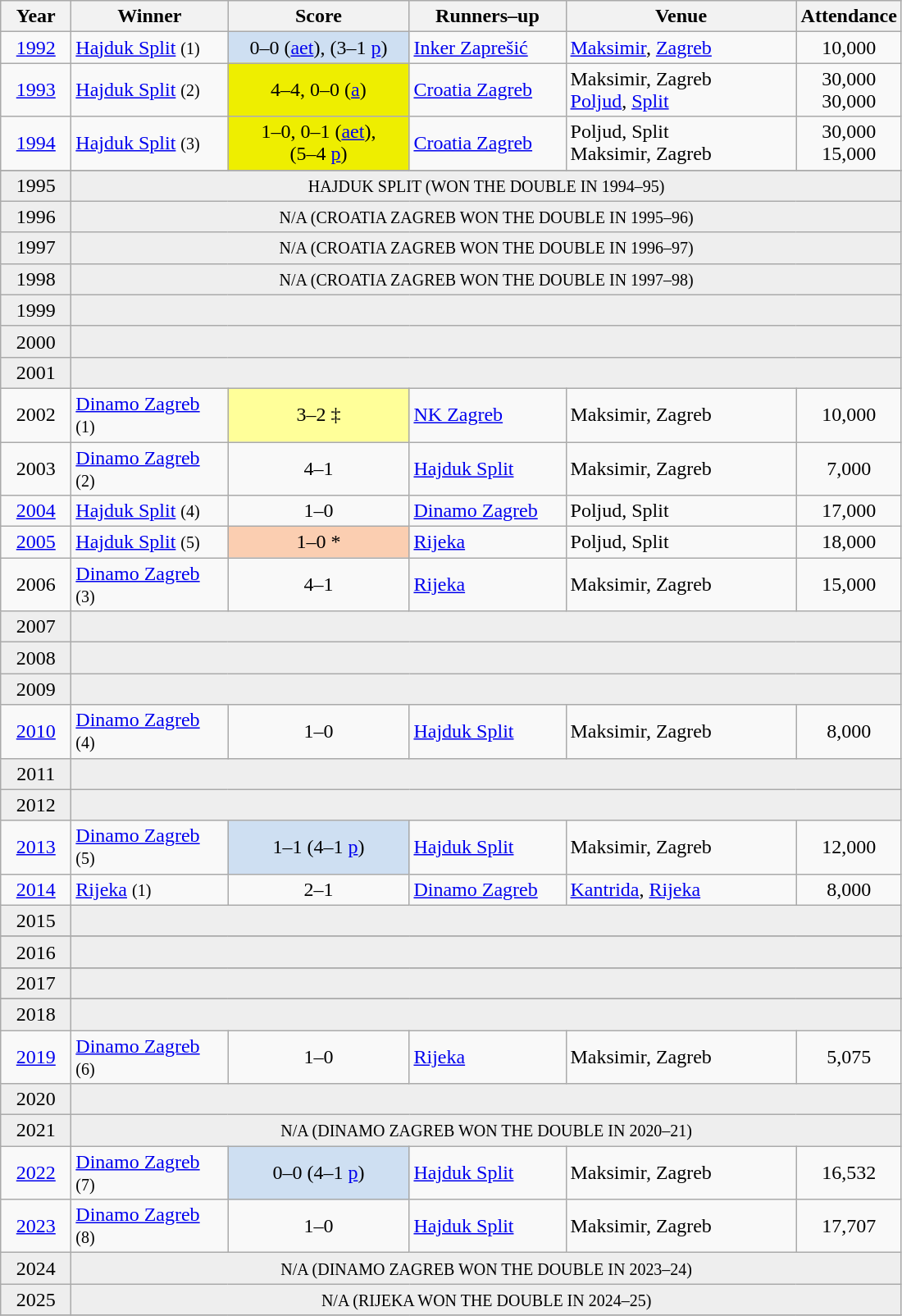<table class="wikitable">
<tr>
<th width=50>Year</th>
<th width=120>Winner</th>
<th width=140>Score</th>
<th width=120>Runners–up</th>
<th width=180>Venue</th>
<th>Attendance</th>
</tr>
<tr>
<td align=center><a href='#'>1992</a></td>
<td><a href='#'>Hajduk Split</a> <small>(1)</small></td>
<td align=center style="background-color:#cedff2">0–0 (<a href='#'>aet</a>), (3–1 <a href='#'>p</a>)</td>
<td><a href='#'>Inker Zaprešić</a></td>
<td><a href='#'>Maksimir</a>, <a href='#'>Zagreb</a></td>
<td align=center>10,000</td>
</tr>
<tr>
<td align=center><a href='#'>1993</a></td>
<td><a href='#'>Hajduk Split</a> <small>(2)</small></td>
<td align=center style="background-color:#eeee00">4–4, 0–0 (<a href='#'>a</a>)</td>
<td><a href='#'>Croatia Zagreb</a></td>
<td>Maksimir, Zagreb<br><a href='#'>Poljud</a>, <a href='#'>Split</a></td>
<td align=center>30,000<br>30,000</td>
</tr>
<tr>
<td align=center><a href='#'>1994</a></td>
<td><a href='#'>Hajduk Split</a> <small>(3)</small></td>
<td align=center style="background-color:#eeee00">1–0, 0–1 (<a href='#'>aet</a>),<br>(5–4 <a href='#'>p</a>)</td>
<td><a href='#'>Croatia Zagreb</a></td>
<td>Poljud, Split<br>Maksimir, Zagreb</td>
<td align=center>30,000<br>15,000</td>
</tr>
<tr>
</tr>
<tr bgcolor=#EEEEEE>
<td align=center>1995</td>
<td colspan=5 style="text-align:center;"><small>HAJDUK SPLIT (WON THE DOUBLE IN 1994–95)</small></td>
</tr>
<tr bgcolor=#EEEEEE>
<td align=center>1996</td>
<td colspan=5 style="text-align:center;"><small>N/A (CROATIA ZAGREB WON THE DOUBLE IN 1995–96)</small></td>
</tr>
<tr bgcolor=#EEEEEE>
<td align=center>1997</td>
<td colspan=5 style="text-align:center;"><small>N/A (CROATIA ZAGREB WON THE DOUBLE IN 1996–97)</small></td>
</tr>
<tr bgcolor=#EEEEEE>
<td align=center>1998</td>
<td colspan=5 style="text-align:center;"><small>N/A (CROATIA ZAGREB WON THE DOUBLE IN 1997–98)</small></td>
</tr>
<tr bgcolor=#EEEEEE>
<td align=center>1999</td>
<td colspan=5></td>
</tr>
<tr bgcolor=#EEEEEE>
<td align=center>2000</td>
<td colspan=5></td>
</tr>
<tr bgcolor=#EEEEEE>
<td align=center>2001</td>
<td colspan=5></td>
</tr>
<tr>
<td align=center>2002</td>
<td><a href='#'>Dinamo Zagreb</a> <small>(1)</small></td>
<td align=center style="background-color:#FFFF99">3–2 ‡</td>
<td><a href='#'>NK Zagreb</a></td>
<td>Maksimir, Zagreb</td>
<td align=center>10,000</td>
</tr>
<tr>
<td align=center>2003</td>
<td><a href='#'>Dinamo Zagreb</a> <small>(2)</small></td>
<td align=center>4–1</td>
<td><a href='#'>Hajduk Split</a></td>
<td>Maksimir, Zagreb</td>
<td align=center>7,000</td>
</tr>
<tr>
<td align=center><a href='#'>2004</a></td>
<td><a href='#'>Hajduk Split</a> <small>(4)</small></td>
<td align=center>1–0</td>
<td><a href='#'>Dinamo Zagreb</a></td>
<td>Poljud, Split</td>
<td align=center>17,000</td>
</tr>
<tr>
<td align=center><a href='#'>2005</a></td>
<td><a href='#'>Hajduk Split</a> <small>(5)</small></td>
<td align=center style="background-color:#FBCEB1">1–0 *</td>
<td><a href='#'>Rijeka</a></td>
<td>Poljud, Split</td>
<td align=center>18,000</td>
</tr>
<tr>
<td align=center>2006</td>
<td><a href='#'>Dinamo Zagreb</a> <small>(3)</small></td>
<td align=center>4–1</td>
<td><a href='#'>Rijeka</a></td>
<td>Maksimir, Zagreb</td>
<td align=center>15,000</td>
</tr>
<tr bgcolor=#EEEEEE>
<td align=center>2007</td>
<td colspan=5></td>
</tr>
<tr bgcolor=#EEEEEE>
<td align=center>2008</td>
<td colspan=5></td>
</tr>
<tr bgcolor=#EEEEEE>
<td align=center>2009</td>
<td colspan=5></td>
</tr>
<tr>
<td align=center><a href='#'>2010</a></td>
<td><a href='#'>Dinamo Zagreb</a> <small>(4)</small></td>
<td align=center>1–0</td>
<td><a href='#'>Hajduk Split</a></td>
<td>Maksimir, Zagreb</td>
<td align=center>8,000</td>
</tr>
<tr bgcolor=#EEEEEE>
<td align=center>2011</td>
<td colspan=5></td>
</tr>
<tr bgcolor=#EEEEEE>
<td align=center>2012</td>
<td colspan=5></td>
</tr>
<tr>
<td align=center><a href='#'>2013</a></td>
<td><a href='#'>Dinamo Zagreb</a> <small>(5)</small></td>
<td align=center style="background-color:#cedff2">1–1 (4–1 <a href='#'>p</a>)</td>
<td><a href='#'>Hajduk Split</a></td>
<td>Maksimir, Zagreb</td>
<td align=center>12,000</td>
</tr>
<tr>
<td align=center><a href='#'>2014</a></td>
<td><a href='#'>Rijeka</a> <small>(1)</small></td>
<td align=center>2–1</td>
<td><a href='#'>Dinamo Zagreb</a></td>
<td><a href='#'>Kantrida</a>, <a href='#'>Rijeka</a></td>
<td align=center>8,000</td>
</tr>
<tr bgcolor=#EEEEEE>
<td align=center>2015</td>
<td colspan=5></td>
</tr>
<tr>
</tr>
<tr bgcolor=#EEEEEE>
<td align=center>2016</td>
<td colspan=5></td>
</tr>
<tr>
</tr>
<tr bgcolor=#EEEEEE>
<td align=center>2017</td>
<td colspan=5></td>
</tr>
<tr>
</tr>
<tr bgcolor=#EEEEEE>
<td align=center>2018</td>
<td colspan=5></td>
</tr>
<tr>
<td align=center><a href='#'>2019</a></td>
<td><a href='#'>Dinamo Zagreb</a> <small>(6)</small></td>
<td align=center>1–0</td>
<td><a href='#'>Rijeka</a></td>
<td>Maksimir, Zagreb</td>
<td align=center>5,075</td>
</tr>
<tr bgcolor=#EEEEEE>
<td align=center>2020</td>
<td colspan=5></td>
</tr>
<tr bgcolor=#EEEEEE>
<td align=center>2021</td>
<td colspan=5 style="text-align:center;"><small>N/A (DINAMO ZAGREB WON THE DOUBLE IN 2020–21)</small></td>
</tr>
<tr>
<td align=center><a href='#'>2022</a></td>
<td><a href='#'>Dinamo Zagreb</a> <small>(7)</small></td>
<td align=center style="background-color:#cedff2">0–0 (4–1 <a href='#'>p</a>)</td>
<td><a href='#'>Hajduk Split</a></td>
<td>Maksimir, Zagreb</td>
<td align=center>16,532</td>
</tr>
<tr>
<td align=center><a href='#'>2023</a></td>
<td><a href='#'>Dinamo Zagreb</a> <small>(8)</small></td>
<td align=center>1–0</td>
<td><a href='#'>Hajduk Split</a></td>
<td>Maksimir, Zagreb</td>
<td align=center>17,707</td>
</tr>
<tr bgcolor=#EEEEEE>
<td align=center>2024</td>
<td colspan=5 style="text-align:center;"><small>N/A (DINAMO ZAGREB WON THE DOUBLE IN 2023–24)</small></td>
</tr>
<tr bgcolor=#EEEEEE>
<td align=center>2025</td>
<td colspan=5 style="text-align:center;"><small>N/A (RIJEKA WON THE DOUBLE IN 2024–25)</small></td>
</tr>
<tr>
</tr>
</table>
